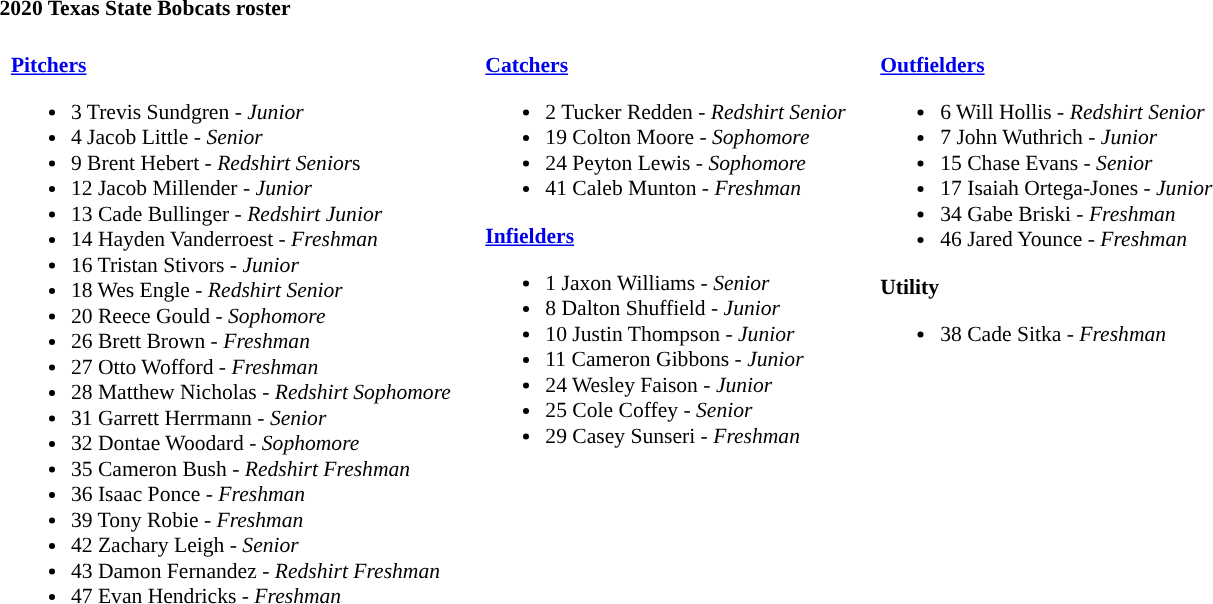<table class="toccolours" style="text-align: left; font-size:90%;">
<tr>
<th colspan="9">2020 Texas State Bobcats roster</th>
</tr>
<tr>
<td width="03"> </td>
<td valign="top"><br><strong><a href='#'>Pitchers</a></strong><ul><li>3 Trevis Sundgren - <em>Junior</em></li><li>4 Jacob Little - <em>Senior</em></li><li>9 Brent Hebert - <em>Redshirt Senior</em>s</li><li>12 Jacob Millender - <em>Junior</em></li><li>13 Cade Bullinger - <em>Redshirt Junior</em></li><li>14 Hayden Vanderroest - <em>Freshman</em></li><li>16 Tristan Stivors - <em>Junior</em></li><li>18 Wes Engle - <em>Redshirt Senior</em></li><li>20 Reece Gould - <em>Sophomore</em></li><li>26 Brett Brown - <em>Freshman</em></li><li>27 Otto Wofford - <em>Freshman</em></li><li>28 Matthew Nicholas - <em>Redshirt Sophomore</em></li><li>31 Garrett Herrmann - <em>Senior</em></li><li>32 Dontae Woodard - <em>Sophomore</em></li><li>35 Cameron Bush - <em>Redshirt Freshman</em></li><li>36 Isaac Ponce - <em>Freshman</em></li><li>39 Tony Robie - <em>Freshman</em></li><li>42 Zachary Leigh - <em>Senior</em></li><li>43 Damon Fernandez - <em>Redshirt Freshman</em></li><li>47 Evan Hendricks - <em>Freshman</em></li></ul></td>
<td width="15"> </td>
<td valign="top"><br><strong><a href='#'>Catchers</a></strong><ul><li>2 Tucker Redden - <em>Redshirt Senior</em></li><li>19 Colton Moore - <em>Sophomore</em></li><li>24 Peyton Lewis - <em>Sophomore</em></li><li>41 Caleb Munton - <em>Freshman</em></li></ul><strong><a href='#'>Infielders</a></strong><ul><li>1 Jaxon Williams - <em>Senior</em></li><li>8 Dalton Shuffield - <em>Junior</em></li><li>10 Justin Thompson - <em>Junior</em></li><li>11 Cameron Gibbons - <em>Junior</em></li><li>24 Wesley Faison - <em>Junior</em></li><li>25 Cole Coffey - <em>Senior</em></li><li>29 Casey Sunseri - <em>Freshman</em></li></ul></td>
<td width="15"> </td>
<td valign="top"><br><strong><a href='#'>Outfielders</a></strong><ul><li>6 Will Hollis - <em>Redshirt Senior</em></li><li>7 John Wuthrich - <em>Junior</em></li><li>15 Chase Evans - <em>Senior</em></li><li>17 Isaiah Ortega-Jones - <em>Junior</em></li><li>34 Gabe Briski - <em>Freshman</em></li><li>46 Jared Younce - <em>Freshman</em></li></ul><strong>Utility</strong><ul><li>38 Cade Sitka - <em>Freshman</em></li></ul></td>
</tr>
</table>
